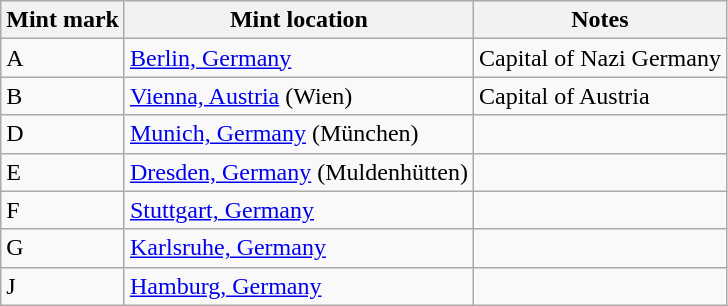<table class="wikitable">
<tr>
<th scope="col">Mint mark</th>
<th scope="col">Mint location</th>
<th scope="col">Notes</th>
</tr>
<tr>
<td>A</td>
<td><a href='#'>Berlin, Germany</a></td>
<td>Capital of Nazi Germany</td>
</tr>
<tr>
<td>B</td>
<td><a href='#'>Vienna, Austria</a> (Wien)</td>
<td>Capital of Austria</td>
</tr>
<tr>
<td>D</td>
<td><a href='#'>Munich, Germany</a> (München)</td>
<td></td>
</tr>
<tr>
<td>E</td>
<td><a href='#'>Dresden, Germany</a> (Muldenhütten)</td>
<td></td>
</tr>
<tr>
<td>F</td>
<td><a href='#'>Stuttgart, Germany</a></td>
<td></td>
</tr>
<tr>
<td>G</td>
<td><a href='#'>Karlsruhe, Germany</a></td>
<td></td>
</tr>
<tr>
<td>J</td>
<td><a href='#'>Hamburg, Germany</a></td>
<td></td>
</tr>
</table>
